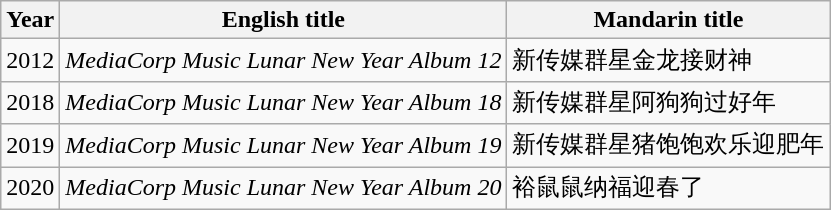<table class="wikitable sortable">
<tr>
<th>Year</th>
<th>English title</th>
<th>Mandarin title</th>
</tr>
<tr>
<td>2012</td>
<td><em>MediaCorp Music Lunar New Year Album 12</em></td>
<td>新传媒群星金龙接财神</td>
</tr>
<tr>
<td>2018</td>
<td><em>MediaCorp Music Lunar New Year Album 18</em></td>
<td>新传媒群星阿狗狗过好年</td>
</tr>
<tr>
<td>2019</td>
<td><em>MediaCorp Music Lunar New Year Album 19</em></td>
<td>新传媒群星猪饱饱欢乐迎肥年</td>
</tr>
<tr>
<td>2020</td>
<td><em>MediaCorp Music Lunar New Year Album 20</em></td>
<td>裕鼠鼠纳福迎春了</td>
</tr>
</table>
